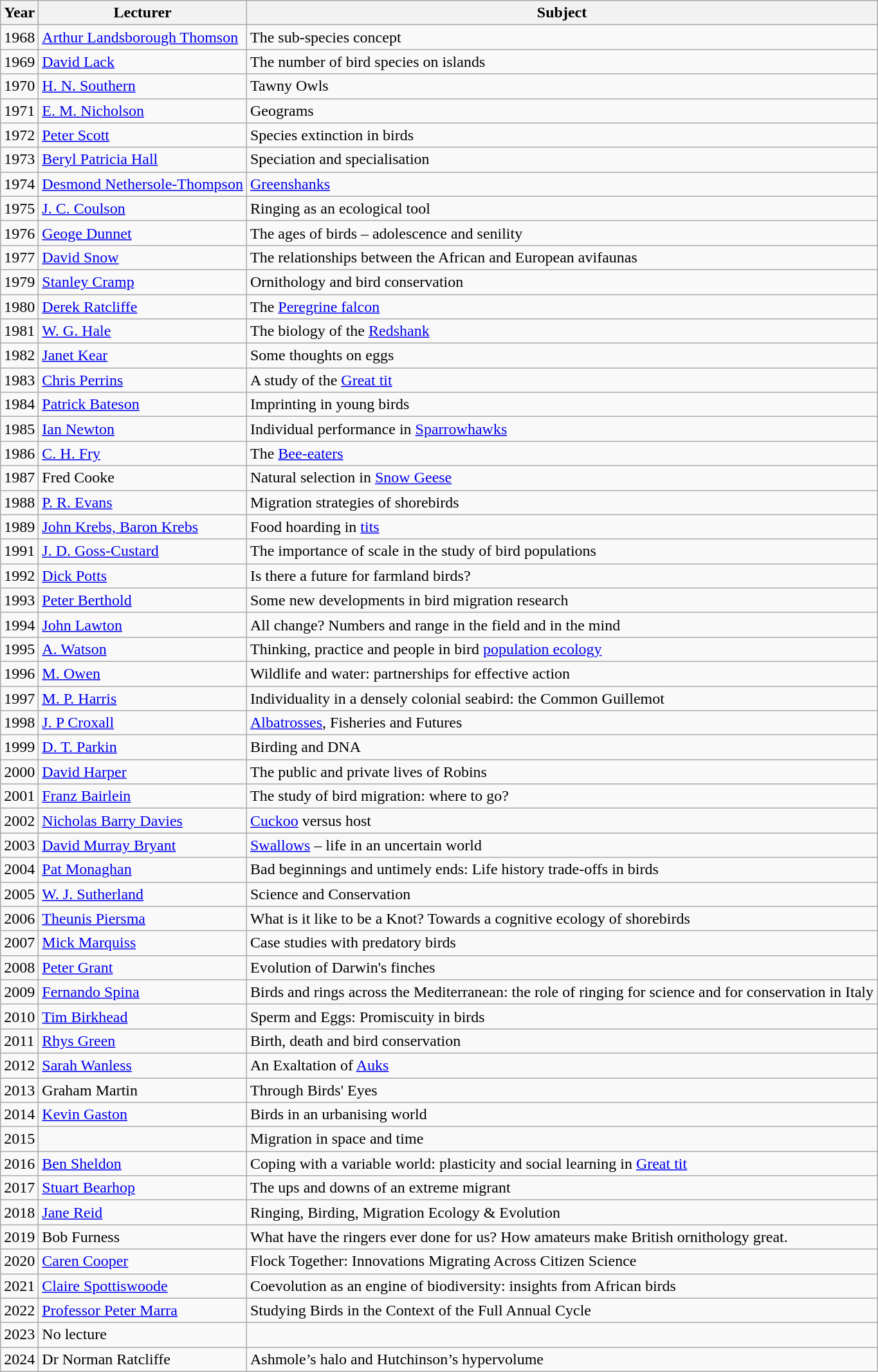<table class="wikitable">
<tr>
<th>Year</th>
<th>Lecturer</th>
<th>Subject</th>
</tr>
<tr>
<td>1968</td>
<td><a href='#'>Arthur Landsborough Thomson</a></td>
<td>The sub-species concept</td>
</tr>
<tr>
<td>1969</td>
<td><a href='#'>David Lack</a></td>
<td>The number of bird species on islands</td>
</tr>
<tr>
<td>1970</td>
<td><a href='#'>H. N. Southern</a></td>
<td>Tawny Owls</td>
</tr>
<tr>
<td>1971</td>
<td><a href='#'>E. M. Nicholson</a></td>
<td>Geograms</td>
</tr>
<tr>
<td>1972</td>
<td><a href='#'>Peter Scott</a></td>
<td>Species extinction in birds</td>
</tr>
<tr>
<td>1973</td>
<td><a href='#'>Beryl Patricia Hall</a></td>
<td>Speciation and specialisation</td>
</tr>
<tr>
<td>1974</td>
<td><a href='#'>Desmond Nethersole-Thompson</a></td>
<td><a href='#'>Greenshanks</a></td>
</tr>
<tr>
<td>1975</td>
<td><a href='#'>J. C. Coulson</a></td>
<td>Ringing as an ecological tool</td>
</tr>
<tr>
<td>1976</td>
<td><a href='#'>Geoge Dunnet</a></td>
<td>The ages of birds – adolescence and senility</td>
</tr>
<tr>
<td>1977</td>
<td><a href='#'>David Snow</a></td>
<td>The relationships between the African and European avifaunas</td>
</tr>
<tr>
<td>1979</td>
<td><a href='#'>Stanley Cramp</a></td>
<td>Ornithology and bird conservation</td>
</tr>
<tr>
<td>1980</td>
<td><a href='#'>Derek Ratcliffe</a></td>
<td>The <a href='#'>Peregrine falcon</a></td>
</tr>
<tr>
<td>1981</td>
<td><a href='#'>W. G. Hale</a></td>
<td>The biology of the <a href='#'>Redshank</a></td>
</tr>
<tr>
<td>1982</td>
<td><a href='#'>Janet Kear</a></td>
<td>Some thoughts on eggs</td>
</tr>
<tr>
<td>1983</td>
<td><a href='#'>Chris Perrins</a></td>
<td>A study of the <a href='#'>Great tit</a></td>
</tr>
<tr>
<td>1984</td>
<td><a href='#'>Patrick Bateson</a></td>
<td>Imprinting in young birds</td>
</tr>
<tr>
<td>1985</td>
<td><a href='#'>Ian Newton</a></td>
<td>Individual performance in <a href='#'>Sparrowhawks</a></td>
</tr>
<tr>
<td>1986</td>
<td><a href='#'>C. H. Fry</a></td>
<td>The <a href='#'>Bee-eaters</a></td>
</tr>
<tr>
<td>1987</td>
<td>Fred Cooke</td>
<td>Natural selection in <a href='#'>Snow Geese</a></td>
</tr>
<tr>
<td>1988</td>
<td><a href='#'>P. R. Evans</a></td>
<td>Migration strategies of shorebirds</td>
</tr>
<tr>
<td>1989</td>
<td><a href='#'>John Krebs, Baron Krebs</a></td>
<td>Food hoarding in <a href='#'>tits</a></td>
</tr>
<tr>
<td>1991</td>
<td><a href='#'>J. D. Goss-Custard</a></td>
<td>The importance of scale in the study of bird populations</td>
</tr>
<tr>
<td>1992</td>
<td><a href='#'>Dick Potts</a></td>
<td>Is there a future for farmland birds?</td>
</tr>
<tr>
<td>1993</td>
<td><a href='#'>Peter Berthold</a></td>
<td>Some new developments in bird migration research</td>
</tr>
<tr>
<td>1994</td>
<td><a href='#'>John Lawton</a></td>
<td>All change? Numbers and range in the field and in the mind</td>
</tr>
<tr>
<td>1995</td>
<td><a href='#'>A. Watson</a></td>
<td>Thinking, practice and people in bird <a href='#'>population ecology</a></td>
</tr>
<tr>
<td>1996</td>
<td><a href='#'>M. Owen</a></td>
<td>Wildlife and water: partnerships for effective action</td>
</tr>
<tr>
<td>1997</td>
<td><a href='#'>M. P. Harris</a></td>
<td>Individuality in a densely colonial seabird: the Common Guillemot</td>
</tr>
<tr>
<td>1998</td>
<td><a href='#'>J. P Croxall</a></td>
<td><a href='#'>Albatrosses</a>, Fisheries and Futures</td>
</tr>
<tr>
<td>1999</td>
<td><a href='#'>D. T. Parkin</a></td>
<td>Birding and DNA</td>
</tr>
<tr>
<td>2000</td>
<td><a href='#'>David Harper</a></td>
<td>The public and private lives of Robins</td>
</tr>
<tr>
<td>2001</td>
<td><a href='#'>Franz Bairlein</a></td>
<td>The study of bird migration: where to go?</td>
</tr>
<tr>
<td>2002</td>
<td><a href='#'>Nicholas Barry Davies</a></td>
<td><a href='#'>Cuckoo</a> versus host</td>
</tr>
<tr>
<td>2003</td>
<td><a href='#'>David Murray Bryant</a></td>
<td><a href='#'>Swallows</a> – life in an uncertain world</td>
</tr>
<tr>
<td>2004</td>
<td><a href='#'>Pat Monaghan</a></td>
<td>Bad beginnings and untimely ends: Life history trade-offs in birds</td>
</tr>
<tr>
<td>2005</td>
<td><a href='#'>W. J. Sutherland</a></td>
<td>Science and Conservation</td>
</tr>
<tr>
<td>2006</td>
<td><a href='#'>Theunis Piersma</a></td>
<td>What is it like to be a Knot? Towards a cognitive ecology of shorebirds</td>
</tr>
<tr>
<td>2007</td>
<td><a href='#'>Mick Marquiss</a></td>
<td>Case studies with predatory birds</td>
</tr>
<tr>
<td>2008</td>
<td><a href='#'>Peter Grant</a></td>
<td>Evolution of Darwin's finches</td>
</tr>
<tr>
<td>2009</td>
<td><a href='#'>Fernando Spina</a></td>
<td>Birds and rings across the Mediterranean: the role of ringing for science and for conservation in Italy</td>
</tr>
<tr>
<td>2010</td>
<td><a href='#'>Tim Birkhead</a></td>
<td>Sperm and Eggs: Promiscuity in birds</td>
</tr>
<tr>
<td>2011</td>
<td><a href='#'>Rhys Green</a></td>
<td>Birth, death and bird conservation</td>
</tr>
<tr>
<td>2012</td>
<td><a href='#'>Sarah Wanless</a></td>
<td>An Exaltation of <a href='#'>Auks</a></td>
</tr>
<tr>
<td>2013</td>
<td>Graham Martin</td>
<td>Through Birds' Eyes</td>
</tr>
<tr>
<td>2014</td>
<td><a href='#'>Kevin Gaston</a></td>
<td>Birds in an urbanising world</td>
</tr>
<tr>
<td>2015</td>
<td></td>
<td>Migration in space and time</td>
</tr>
<tr>
<td>2016</td>
<td><a href='#'>Ben Sheldon</a></td>
<td>Coping with a variable world: plasticity and social learning in <a href='#'>Great tit</a></td>
</tr>
<tr>
<td>2017</td>
<td><a href='#'>Stuart Bearhop</a></td>
<td>The ups and downs of an extreme migrant</td>
</tr>
<tr>
<td>2018</td>
<td><a href='#'>Jane Reid</a></td>
<td>Ringing, Birding, Migration Ecology & Evolution</td>
</tr>
<tr>
<td>2019</td>
<td>Bob Furness</td>
<td>What have the ringers ever done for us? How amateurs make British ornithology great.</td>
</tr>
<tr>
<td>2020</td>
<td><a href='#'>Caren Cooper</a></td>
<td>Flock Together: Innovations Migrating Across Citizen Science</td>
</tr>
<tr>
<td>2021</td>
<td><a href='#'>Claire Spottiswoode</a></td>
<td>Coevolution as an engine of biodiversity: insights from African birds</td>
</tr>
<tr>
<td>2022</td>
<td><a href='#'>Professor Peter Marra</a></td>
<td>Studying Birds in the Context of the Full Annual Cycle</td>
</tr>
<tr>
<td>2023</td>
<td>No lecture</td>
<td></td>
</tr>
<tr>
<td>2024</td>
<td>Dr Norman Ratcliffe</td>
<td>Ashmole’s halo and Hutchinson’s hypervolume</td>
</tr>
</table>
